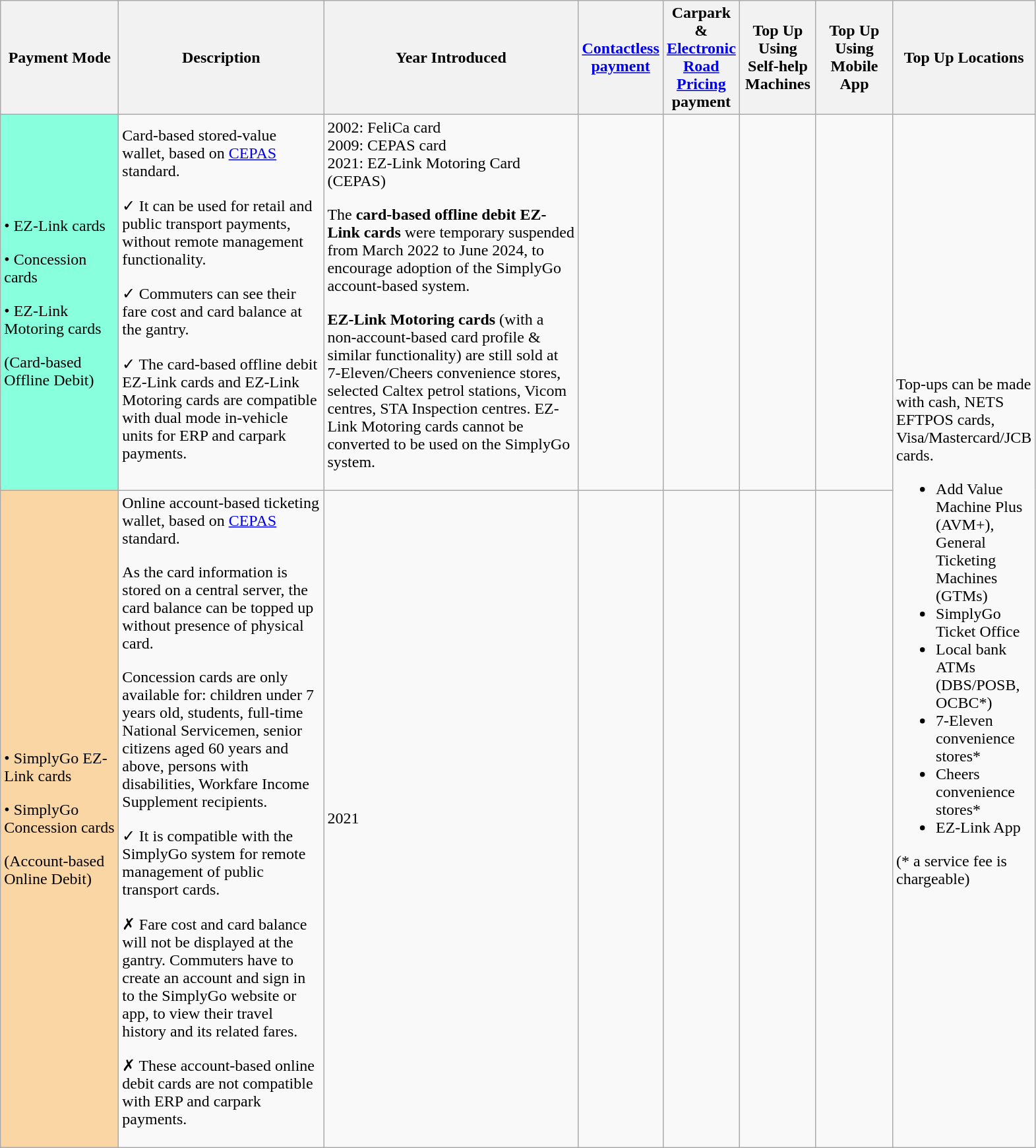<table class="wikitable" style="text-align: left;">
<tr>
<th scope="col" style="width: 112px;">Payment Mode</th>
<th scope="col" style="width: 200px;">Description</th>
<th scope="col" style="width: 250px;">Year Introduced</th>
<th scope="col" style="width: 70px;"><a href='#'>Contactless payment</a></th>
<th scope="col" style="width: 70px;">Carpark & <a href='#'>Electronic Road Pricing</a> payment</th>
<th scope="col" style="width: 70px;">Top Up Using Self-help Machines</th>
<th scope="col" style="width: 70px;">Top Up Using Mobile App</th>
<th scope="col" style="width: 70px;">Top Up Locations</th>
</tr>
<tr>
<td style="background:#8FD;"><p>• EZ-Link cards</p> <p>• Concession cards</p> <p>• EZ-Link Motoring cards</p> <p> (Card-based Offline Debit)</p></td>
<td>Card-based stored-value wallet, based on <a href='#'>CEPAS</a> standard. <p>✓ It can be used for retail and public transport payments, without remote management functionality.</p> <p>✓ Commuters can see their fare cost and card balance at the gantry.</p> <p>✓ The card-based offline debit EZ-Link cards and EZ-Link Motoring cards are compatible with dual mode in-vehicle units for ERP and carpark payments.</p></td>
<td>2002: FeliCa card <br> 2009: CEPAS card <br> 2021: EZ-Link Motoring Card (CEPAS) <p>The <strong>card-based offline debit EZ-Link cards</strong> were temporary suspended from March 2022 to June 2024, to encourage adoption of the SimplyGo account-based system.</p> <p><strong>EZ-Link Motoring cards</strong> (with a non-account-based card profile & similar functionality) are still sold at 7-Eleven/Cheers convenience stores, selected Caltex petrol stations, Vicom centres, STA Inspection centres. EZ-Link Motoring cards cannot be converted to be used on the SimplyGo system.</p></td>
<td></td>
<td></td>
<td></td>
<td></td>
<td rowspan="2">Top-ups can be made with cash, NETS EFTPOS cards, Visa/Mastercard/JCB cards.<br><ul><li>Add Value Machine Plus (AVM+), General Ticketing Machines (GTMs)</li><li>SimplyGo Ticket Office</li><li>Local bank ATMs (DBS/POSB, OCBC*)</li><li>7-Eleven convenience stores*</li><li>Cheers convenience stores*</li><li>EZ-Link App</li></ul>(* a service fee is chargeable)</td>
</tr>
<tr>
<td style="background:#fad6a5;"><p>• SimplyGo EZ-Link cards</p> <p>• SimplyGo Concession cards</p> <p> (Account-based Online Debit)</p></td>
<td>Online account-based ticketing wallet, based on <a href='#'>CEPAS</a> standard. <p> As the card information is stored on a central server, the card balance can be topped up without presence of physical card.</p> <p>Concession cards are only available for: children under 7 years old, students, full-time National Servicemen, senior citizens aged 60 years and above, persons with disabilities, Workfare Income Supplement recipients.</p> <p>✓ It is compatible with the SimplyGo system for remote management of public transport cards.</p> <p>✗ Fare cost and card balance will not be displayed at the gantry. Commuters have to create an account and sign in to the SimplyGo website or app, to view their travel history and its related fares.</p> <p>✗ These account-based online debit cards are not compatible with ERP and carpark payments.</p></td>
<td>2021</td>
<td></td>
<td></td>
<td></td>
<td></td>
</tr>
</table>
